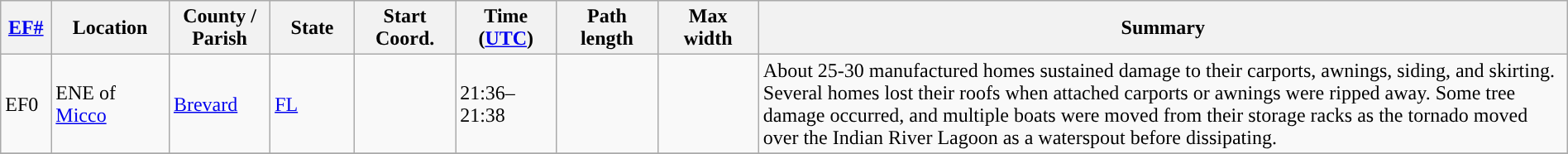<table class="wikitable sortable" style="width:100%;">
<tr>
<th scope="col" style="width:3%; text-align:center;"><a href='#'>EF#</a></th>
<th scope="col" style="width:7%; text-align:center;" class="unsortable">Location</th>
<th scope="col" style="width:6%; text-align:center;" class="unsortable">County / Parish</th>
<th scope="col" style="width:5%; text-align:center;">State</th>
<th scope="col" style="width:6%; text-align:center;">Start Coord.</th>
<th scope="col" style="width:6%; text-align:center;">Time (<a href='#'>UTC</a>)</th>
<th scope="col" style="width:6%; text-align:center;">Path length</th>
<th scope="col" style="width:6%; text-align:center;">Max width</th>
<th scope="col" class="unsortable" style="width:48%; text-align:center;">Summary</th>
</tr>
<tr>
<td>EF0</td>
<td>ENE of <a href='#'>Micco</a></td>
<td><a href='#'>Brevard</a></td>
<td><a href='#'>FL</a></td>
<td></td>
<td>21:36–21:38</td>
<td></td>
<td></td>
<td>About 25-30 manufactured homes sustained damage to their carports, awnings, siding, and skirting. Several homes lost their roofs when attached carports or awnings were ripped away. Some tree damage occurred, and multiple boats were moved from their storage racks as the tornado moved over the Indian River Lagoon as a waterspout before dissipating.</td>
</tr>
<tr>
</tr>
</table>
